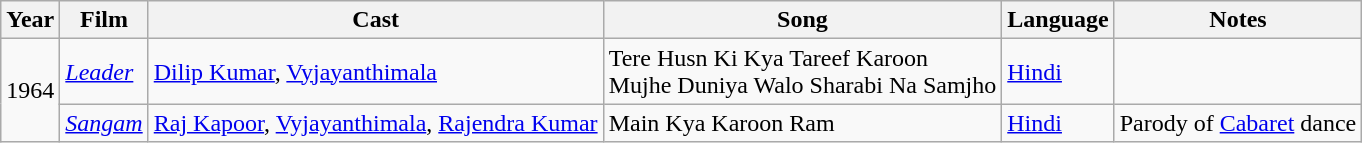<table class="sortable wikitable">
<tr>
<th>Year</th>
<th>Film</th>
<th>Cast</th>
<th>Song</th>
<th>Language</th>
<th>Notes</th>
</tr>
<tr>
<td rowspan="2">1964</td>
<td><em><a href='#'>Leader</a></em></td>
<td><a href='#'>Dilip Kumar</a>, <a href='#'>Vyjayanthimala</a></td>
<td>Tere Husn Ki Kya Tareef Karoon<br>Mujhe Duniya Walo Sharabi Na Samjho</td>
<td><a href='#'>Hindi</a></td>
<td></td>
</tr>
<tr>
<td><em><a href='#'>Sangam</a></em></td>
<td><a href='#'>Raj Kapoor</a>, <a href='#'>Vyjayanthimala</a>, <a href='#'>Rajendra Kumar</a></td>
<td>Main Kya Karoon Ram</td>
<td><a href='#'>Hindi</a></td>
<td>Parody of <a href='#'>Cabaret</a> dance</td>
</tr>
</table>
